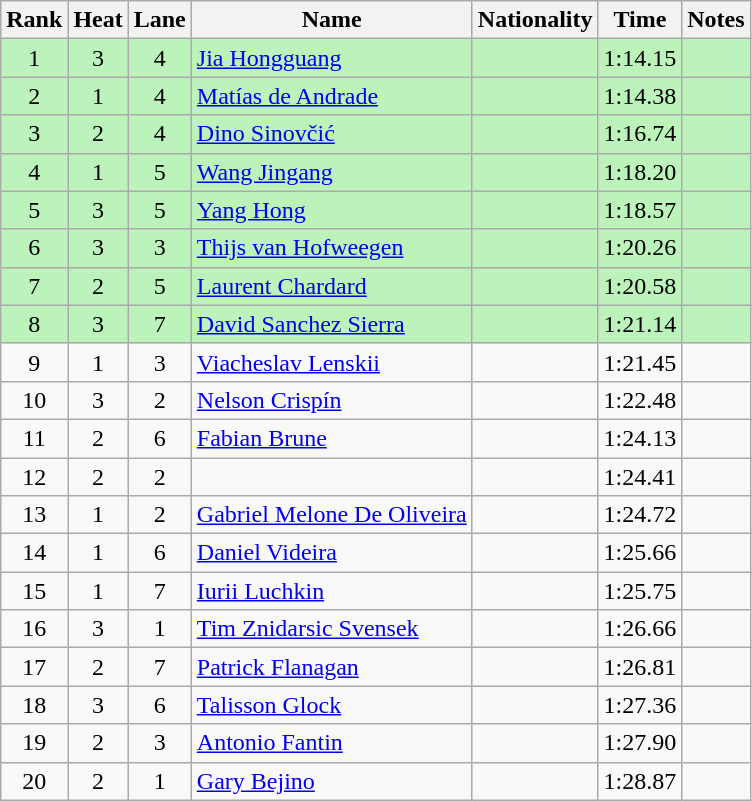<table class="wikitable sortable" style="text-align:center">
<tr>
<th>Rank</th>
<th>Heat</th>
<th>Lane</th>
<th>Name</th>
<th>Nationality</th>
<th>Time</th>
<th>Notes</th>
</tr>
<tr bgcolor=bbf3bb>
<td>1</td>
<td>3</td>
<td>4</td>
<td align=left><a href='#'>Jia Hongguang</a></td>
<td align=left></td>
<td>1:14.15</td>
<td></td>
</tr>
<tr bgcolor=bbf3bb>
<td>2</td>
<td>1</td>
<td>4</td>
<td align=left><a href='#'>Matías de Andrade</a></td>
<td align=left></td>
<td>1:14.38</td>
<td></td>
</tr>
<tr bgcolor=bbf3bb>
<td>3</td>
<td>2</td>
<td>4</td>
<td align=left><a href='#'>Dino Sinovčić</a></td>
<td align=left></td>
<td>1:16.74</td>
<td></td>
</tr>
<tr bgcolor=bbf3bb>
<td>4</td>
<td>1</td>
<td>5</td>
<td align=left><a href='#'>Wang Jingang</a></td>
<td align=left></td>
<td>1:18.20</td>
<td></td>
</tr>
<tr bgcolor=bbf3bb>
<td>5</td>
<td>3</td>
<td>5</td>
<td align=left><a href='#'>Yang Hong</a></td>
<td align=left></td>
<td>1:18.57</td>
<td></td>
</tr>
<tr bgcolor=bbf3bb>
<td>6</td>
<td>3</td>
<td>3</td>
<td align=left><a href='#'>Thijs van Hofweegen</a></td>
<td align=left></td>
<td>1:20.26</td>
<td></td>
</tr>
<tr bgcolor=bbf3bb>
<td>7</td>
<td>2</td>
<td>5</td>
<td align=left><a href='#'>Laurent Chardard</a></td>
<td align=left></td>
<td>1:20.58</td>
<td></td>
</tr>
<tr bgcolor=bbf3bb>
<td>8</td>
<td>3</td>
<td>7</td>
<td align=left><a href='#'>David Sanchez Sierra</a></td>
<td align=left></td>
<td>1:21.14</td>
<td></td>
</tr>
<tr>
<td>9</td>
<td>1</td>
<td>3</td>
<td align=left><a href='#'>Viacheslav Lenskii</a></td>
<td align=left></td>
<td>1:21.45</td>
<td></td>
</tr>
<tr>
<td>10</td>
<td>3</td>
<td>2</td>
<td align=left><a href='#'>Nelson Crispín</a></td>
<td align=left></td>
<td>1:22.48</td>
<td></td>
</tr>
<tr>
<td>11</td>
<td>2</td>
<td>6</td>
<td align=left><a href='#'>Fabian Brune</a></td>
<td align=left></td>
<td>1:24.13</td>
<td></td>
</tr>
<tr>
<td>12</td>
<td>2</td>
<td>2</td>
<td align=left></td>
<td align=left></td>
<td>1:24.41</td>
<td></td>
</tr>
<tr>
<td>13</td>
<td>1</td>
<td>2</td>
<td align=left><a href='#'>Gabriel Melone De Oliveira</a></td>
<td align=left></td>
<td>1:24.72</td>
<td></td>
</tr>
<tr>
<td>14</td>
<td>1</td>
<td>6</td>
<td align=left><a href='#'>Daniel Videira</a></td>
<td align=left></td>
<td>1:25.66</td>
<td></td>
</tr>
<tr>
<td>15</td>
<td>1</td>
<td>7</td>
<td align=left><a href='#'>Iurii Luchkin</a></td>
<td align=left></td>
<td>1:25.75</td>
<td></td>
</tr>
<tr>
<td>16</td>
<td>3</td>
<td>1</td>
<td align=left><a href='#'>Tim Znidarsic Svensek</a></td>
<td align=left></td>
<td>1:26.66</td>
<td></td>
</tr>
<tr>
<td>17</td>
<td>2</td>
<td>7</td>
<td align=left><a href='#'>Patrick Flanagan</a></td>
<td align=left></td>
<td>1:26.81</td>
<td></td>
</tr>
<tr>
<td>18</td>
<td>3</td>
<td>6</td>
<td align=left><a href='#'>Talisson Glock</a></td>
<td align=left></td>
<td>1:27.36</td>
<td></td>
</tr>
<tr>
<td>19</td>
<td>2</td>
<td>3</td>
<td align=left><a href='#'>Antonio Fantin</a></td>
<td align=left></td>
<td>1:27.90</td>
<td></td>
</tr>
<tr>
<td>20</td>
<td>2</td>
<td>1</td>
<td align=left><a href='#'>Gary Bejino</a></td>
<td align=left></td>
<td>1:28.87</td>
<td></td>
</tr>
</table>
